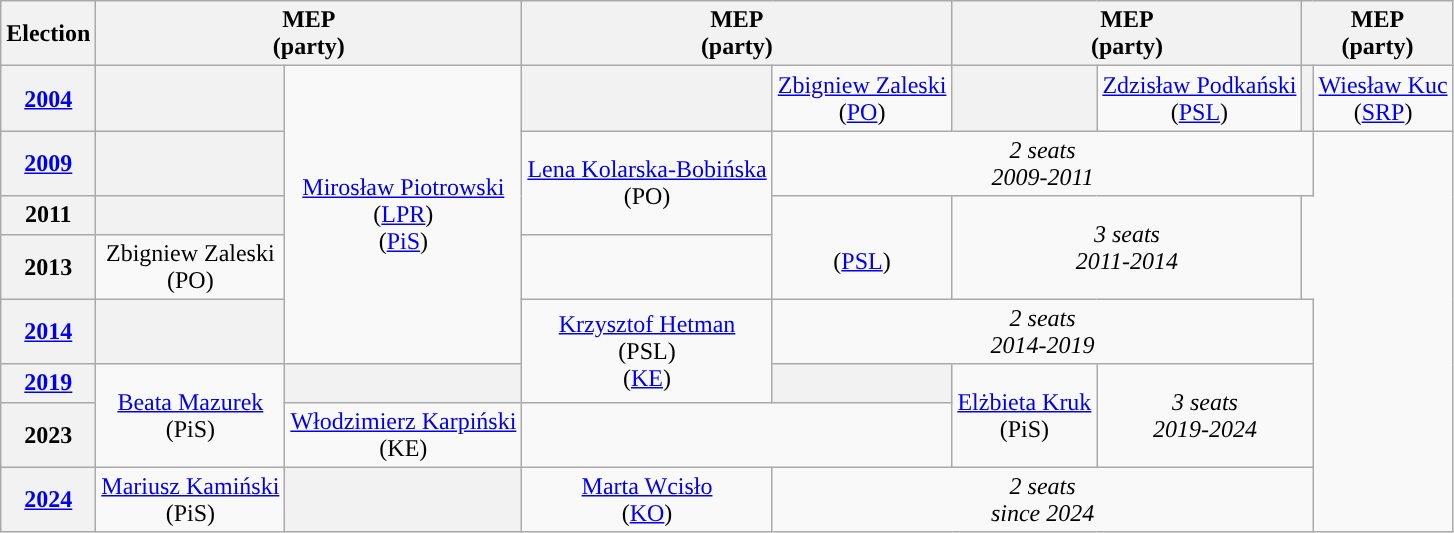<table class= "wikitable" style= "text-align:center">
<tr>
<th>Election</th>
<th colspan=2>MEP<br>(party)</th>
<th colspan=2>MEP<br>(party)</th>
<th colspan=2>MEP<br>(party)</th>
<th colspan=2>MEP<br>(party)</th>
</tr>
<tr>
<th><a href='#'>2004</a></th>
<th style="background-color: "></th>
<td rowspan=5><a href='#'>Mirosław Piotrowski</a><br>(<a href='#'>LPR</a>)<br>(<a href='#'>PiS</a>)</td>
<th style="background-color: "></th>
<td rowspan=1><a href='#'>Zbigniew Zaleski</a><br>(<a href='#'>PO</a>)</td>
<th style="background-color: "></th>
<td rowspan=1><a href='#'>Zdzisław Podkański</a><br>(<a href='#'>PSL</a>)</td>
<th style="background-color: "></th>
<td rowspan=1><a href='#'>Wiesław Kuc</a><br>(<a href='#'>SRP</a>)</td>
</tr>
<tr>
<th><a href='#'>2009</a></th>
<th style="background-color: "></th>
<td rowspan=2><a href='#'>Lena Kolarska-Bobińska</a><br>(PO)</td>
<td colspan=4 rowspan=1><em>2 seats<br>2009-2011</em></td>
</tr>
<tr>
<th>2011</th>
<th style="background-color: "></th>
<td rowspan=2><br>(<a href='#'>PSL</a>)</td>
<td colspan=2 rowspan=2><em>3 seats<br>2011-2014</em></td>
</tr>
<tr>
<th>2013</th>
<td rowspan=1>Zbigniew Zaleski<br>(PO)</td>
</tr>
<tr>
<th><a href='#'>2014</a></th>
<th style="background-color: "></th>
<td rowspan=2><a href='#'>Krzysztof Hetman</a><br>(PSL)<br>(<a href='#'>KE</a>)</td>
<td colspan=4 rowspan=1><em>2 seats<br>2014-2019</em></td>
</tr>
<tr>
<th><a href='#'>2019</a></th>
<td rowspan=2><a href='#'>Beata Mazurek</a><br>(PiS)</td>
<th style="background-color: "></th>
<th style="background-color: "></th>
<td rowspan=2><a href='#'>Elżbieta Kruk</a><br>(PiS)</td>
<td colspan=2 rowspan=2><em>3 seats<br>2019-2024</em></td>
</tr>
<tr>
<th>2023</th>
<td rowspan=1><a href='#'>Włodzimierz Karpiński</a><br>(KE)</td>
</tr>
<tr>
<th><a href='#'>2024</a></th>
<td rowspan=1><a href='#'>Mariusz Kamiński</a><br>(PiS)</td>
<th style="background-color: "></th>
<td rowspan=1><a href='#'>Marta Wcisło</a><br>(<a href='#'>KO</a>)</td>
<td colspan=4 rowspan=1><em>2 seats<br>since 2024</em></td>
</tr>
</table>
